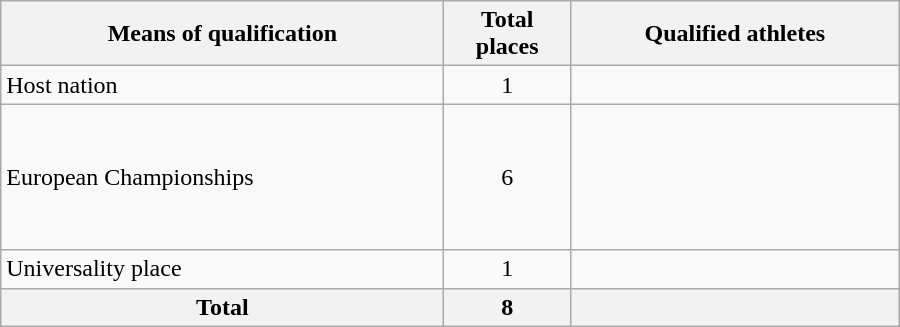<table class="wikitable" width=600>
<tr>
<th>Means of qualification</th>
<th>Total<br>places</th>
<th>Qualified athletes</th>
</tr>
<tr>
<td>Host nation</td>
<td align="center">1</td>
<td></td>
</tr>
<tr>
<td>European Championships</td>
<td align="center">6</td>
<td><br><br><br><br><br></td>
</tr>
<tr>
<td>Universality place</td>
<td align="center">1</td>
<td></td>
</tr>
<tr>
<th>Total</th>
<th>8</th>
<th></th>
</tr>
</table>
